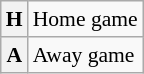<table class="wikitable plainrowheaders" style="font-size:90%;">
<tr>
<th scope="row"><strong>H</strong></th>
<td>Home game</td>
</tr>
<tr>
<th scope="row"><strong>A</strong></th>
<td>Away game</td>
</tr>
</table>
